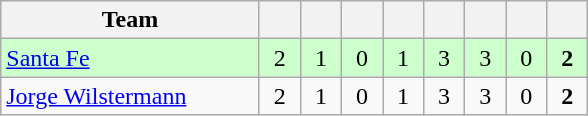<table class="wikitable" style="text-align: center;">
<tr>
<th width=165>Team</th>
<th width=20></th>
<th width=20></th>
<th width=20></th>
<th width=20></th>
<th width=20></th>
<th width=20></th>
<th width=20></th>
<th width=20></th>
</tr>
<tr bgcolor=#CCFFCC>
<td align=left> <a href='#'>Santa Fe</a></td>
<td>2</td>
<td>1</td>
<td>0</td>
<td>1</td>
<td>3</td>
<td>3</td>
<td>0</td>
<td><strong>2</strong></td>
</tr>
<tr>
<td align=left> <a href='#'>Jorge Wilstermann</a></td>
<td>2</td>
<td>1</td>
<td>0</td>
<td>1</td>
<td>3</td>
<td>3</td>
<td>0</td>
<td><strong>2</strong></td>
</tr>
</table>
